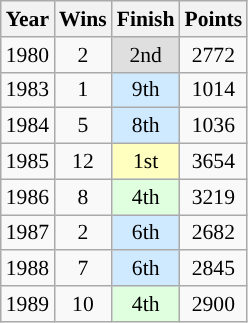<table class="wikitable" style="font-size: 90%;">
<tr>
<th>Year</th>
<th>Wins</th>
<th>Finish</th>
<th>Points</th>
</tr>
<tr>
<td>1980</td>
<td align=center>2</td>
<td align=center style="background:#DFDFDF;">2nd</td>
<td align=center>2772</td>
</tr>
<tr>
<td>1983</td>
<td align=center>1</td>
<td align=center style="background:#CFEAFF;">9th</td>
<td align=center>1014</td>
</tr>
<tr>
<td>1984</td>
<td align=center>5</td>
<td align=center style="background:#CFEAFF;">8th</td>
<td align=center>1036</td>
</tr>
<tr>
<td>1985</td>
<td align=center>12</td>
<td align=center style="background:#FFFFBF;">1st</td>
<td align=center>3654</td>
</tr>
<tr>
<td>1986</td>
<td align=center>8</td>
<td align=center style="background:#DFFFDF;">4th</td>
<td align=center>3219</td>
</tr>
<tr>
<td>1987</td>
<td align=center>2</td>
<td align=center style="background:#CFEAFF;">6th</td>
<td align=center>2682</td>
</tr>
<tr>
<td>1988</td>
<td align=center>7</td>
<td align=center style="background:#CFEAFF;">6th</td>
<td align=center>2845</td>
</tr>
<tr>
<td>1989</td>
<td align=center>10</td>
<td align=center style="background:#DFFFDF;">4th</td>
<td align=center>2900</td>
</tr>
</table>
